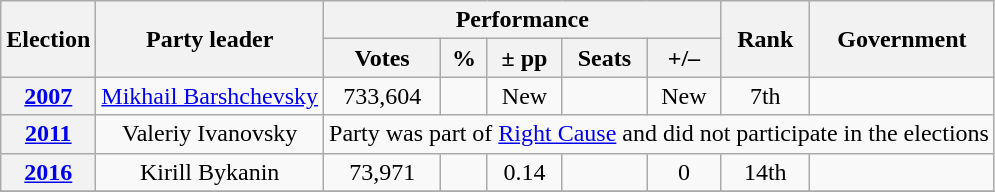<table class=wikitable style=text-align:center>
<tr>
<th rowspan="2"><strong>Election</strong></th>
<th rowspan="2">Party leader</th>
<th colspan="5" scope="col">Performance</th>
<th rowspan="2">Rank</th>
<th rowspan="2">Government</th>
</tr>
<tr>
<th><strong>Votes</strong></th>
<th><strong>%</strong></th>
<th><strong>± pp</strong></th>
<th><strong>Seats</strong></th>
<th><strong>+/–</strong></th>
</tr>
<tr>
<th><a href='#'>2007</a></th>
<td><a href='#'>Mikhail Barshchevsky</a></td>
<td>733,604</td>
<td></td>
<td>New</td>
<td></td>
<td>New</td>
<td>7th</td>
<td></td>
</tr>
<tr>
<th><a href='#'>2011</a></th>
<td>Valeriy Ivanovsky</td>
<td rowspan=1 colspan=8>Party was part of <a href='#'>Right Cause</a> and did not participate in the elections</td>
</tr>
<tr>
<th><a href='#'>2016</a></th>
<td>Kirill Bykanin</td>
<td>73,971</td>
<td></td>
<td> 0.14</td>
<td></td>
<td> 0</td>
<td> 14th</td>
<td></td>
</tr>
<tr>
</tr>
</table>
